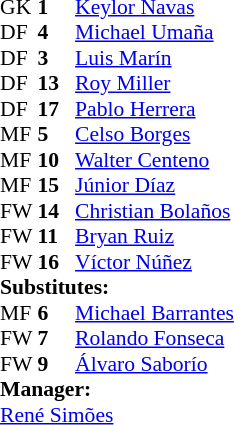<table cellspacing="0" cellpadding="0" style="font-size:90%; margin:0.2em auto;">
<tr>
<th width="25"></th>
<th width="25"></th>
</tr>
<tr>
<td>GK</td>
<td><strong>1</strong></td>
<td><a href='#'>Keylor Navas</a></td>
</tr>
<tr>
<td>DF</td>
<td><strong>4</strong></td>
<td><a href='#'>Michael Umaña</a></td>
</tr>
<tr>
<td>DF</td>
<td><strong>3</strong></td>
<td><a href='#'>Luis Marín</a></td>
<td></td>
<td></td>
</tr>
<tr>
<td>DF</td>
<td><strong>13</strong></td>
<td><a href='#'>Roy Miller</a></td>
<td></td>
</tr>
<tr>
<td>DF</td>
<td><strong>17</strong></td>
<td><a href='#'>Pablo Herrera</a></td>
</tr>
<tr>
<td>MF</td>
<td><strong>5</strong></td>
<td><a href='#'>Celso Borges</a></td>
<td></td>
<td></td>
</tr>
<tr>
<td>MF</td>
<td><strong>10</strong></td>
<td><a href='#'>Walter Centeno</a></td>
</tr>
<tr>
<td>MF</td>
<td><strong>15</strong></td>
<td><a href='#'>Júnior Díaz</a></td>
</tr>
<tr>
<td>FW</td>
<td><strong>14</strong></td>
<td><a href='#'>Christian Bolaños</a></td>
<td></td>
</tr>
<tr>
<td>FW</td>
<td><strong>11</strong></td>
<td><a href='#'>Bryan Ruiz</a></td>
</tr>
<tr>
<td>FW</td>
<td><strong>16</strong></td>
<td><a href='#'>Víctor Núñez</a></td>
<td></td>
<td></td>
</tr>
<tr>
<td colspan=3><strong>Substitutes:</strong></td>
</tr>
<tr>
<td>MF</td>
<td><strong>6</strong></td>
<td><a href='#'>Michael Barrantes</a></td>
<td></td>
<td></td>
</tr>
<tr>
<td>FW</td>
<td><strong>7</strong></td>
<td><a href='#'>Rolando Fonseca</a></td>
<td></td>
<td></td>
</tr>
<tr>
<td>FW</td>
<td><strong>9</strong></td>
<td><a href='#'>Álvaro Saborío</a></td>
<td></td>
<td></td>
</tr>
<tr>
<td colspan=3><strong>Manager:</strong></td>
</tr>
<tr>
<td colspan=4> <a href='#'>René Simões</a></td>
</tr>
</table>
